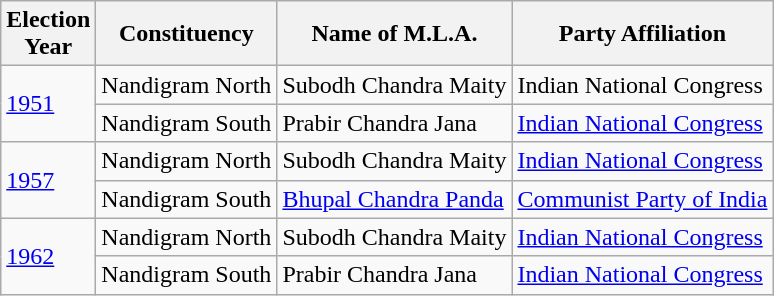<table class="wikitable sortable"ìÍĦĤĠčw>
<tr>
<th>Election<br> Year</th>
<th>Constituency</th>
<th>Name of M.L.A.</th>
<th>Party Affiliation</th>
</tr>
<tr>
<td rowspan=2><a href='#'>1951</a></td>
<td>Nandigram North</td>
<td>Subodh Chandra Maity</td>
<td>Indian National Congress</td>
</tr>
<tr>
<td>Nandigram South</td>
<td>Prabir Chandra Jana</td>
<td><a href='#'>Indian National Congress</a></td>
</tr>
<tr>
<td rowspan=2><a href='#'>1957</a></td>
<td>Nandigram North</td>
<td>Subodh Chandra Maity</td>
<td><a href='#'>Indian National Congress</a></td>
</tr>
<tr>
<td>Nandigram South</td>
<td><a href='#'>Bhupal Chandra Panda</a></td>
<td><a href='#'>Communist Party of India</a></td>
</tr>
<tr>
<td rowspan=2><a href='#'>1962</a></td>
<td>Nandigram North</td>
<td>Subodh Chandra Maity</td>
<td><a href='#'>Indian National Congress</a></td>
</tr>
<tr>
<td>Nandigram South</td>
<td>Prabir Chandra Jana</td>
<td><a href='#'>Indian National Congress</a></td>
</tr>
</table>
